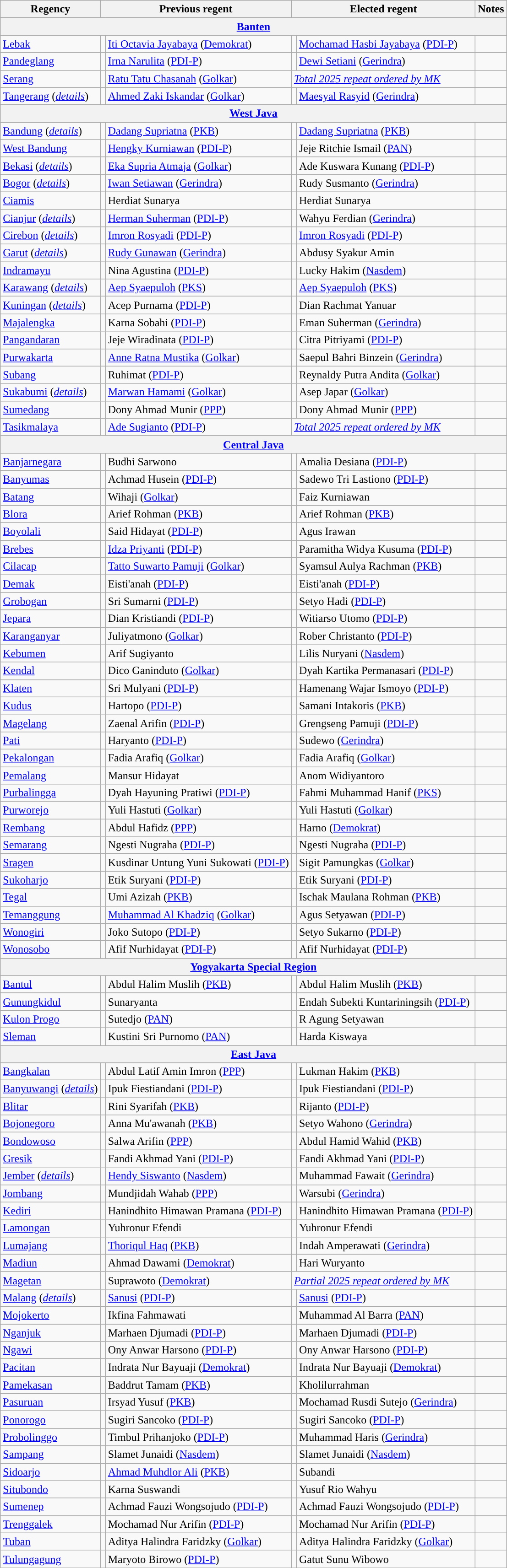<table class="wikitable">
<tr>
<th>Regency</th>
<th colspan=2>Previous regent</th>
<th colspan=2>Elected regent</th>
<th>Notes</th>
</tr>
<tr>
<th colspan=6><a href='#'>Banten</a></th>
</tr>
<tr>
<td><a href='#'>Lebak</a></td>
<td style="background:"></td>
<td><a href='#'>Iti Octavia Jayabaya</a> (<a href='#'>Demokrat</a>)</td>
<td style="background:"></td>
<td><a href='#'>Mochamad Hasbi Jayabaya</a> (<a href='#'>PDI-P</a>)</td>
<td></td>
</tr>
<tr>
<td><a href='#'>Pandeglang</a></td>
<td style="background:"></td>
<td><a href='#'>Irna Narulita</a> (<a href='#'>PDI-P</a>)</td>
<td style="background:"></td>
<td><a href='#'>Dewi Setiani</a> (<a href='#'>Gerindra</a>)</td>
<td></td>
</tr>
<tr>
<td><a href='#'>Serang</a></td>
<td style="background:"></td>
<td><a href='#'>Ratu Tatu Chasanah</a> (<a href='#'>Golkar</a>)</td>
<td colspan=2><em><a href='#'>Total 2025 repeat ordered by MK</a></em></td>
<td></td>
</tr>
<tr>
<td><a href='#'>Tangerang</a> (<a href='#'><em>details</em></a>)</td>
<td style="background:"></td>
<td><a href='#'>Ahmed Zaki Iskandar</a> (<a href='#'>Golkar</a>)</td>
<td style="background:"></td>
<td><a href='#'>Maesyal Rasyid</a> (<a href='#'>Gerindra</a>)</td>
<td></td>
</tr>
<tr>
<th colspan=6><a href='#'>West Java</a></th>
</tr>
<tr>
<td><a href='#'>Bandung</a> (<em><a href='#'>details</a></em>)</td>
<td style="background:"></td>
<td><a href='#'>Dadang Supriatna</a> (<a href='#'>PKB</a>)</td>
<td style="background:"></td>
<td><a href='#'>Dadang Supriatna</a> (<a href='#'>PKB</a>)</td>
<td></td>
</tr>
<tr>
<td><a href='#'>West Bandung</a></td>
<td style="background:"></td>
<td><a href='#'>Hengky Kurniawan</a> (<a href='#'>PDI-P</a>)</td>
<td style="background:"></td>
<td>Jeje Ritchie Ismail (<a href='#'>PAN</a>)</td>
<td></td>
</tr>
<tr>
<td><a href='#'>Bekasi</a> (<em><a href='#'>details</a></em>)</td>
<td style="background:"></td>
<td><a href='#'>Eka Supria Atmaja</a> (<a href='#'>Golkar</a>)</td>
<td style="background:"></td>
<td>Ade Kuswara Kunang (<a href='#'>PDI-P</a>)</td>
<td></td>
</tr>
<tr>
<td><a href='#'>Bogor</a> (<a href='#'><em>details</em></a>)</td>
<td style="background:"></td>
<td><a href='#'>Iwan Setiawan</a> (<a href='#'>Gerindra</a>)</td>
<td style="background:"></td>
<td>Rudy Susmanto (<a href='#'>Gerindra</a>)</td>
<td></td>
</tr>
<tr>
<td><a href='#'>Ciamis</a></td>
<td style="background:"></td>
<td>Herdiat Sunarya</td>
<td style="background:"></td>
<td>Herdiat Sunarya</td>
<td></td>
</tr>
<tr>
<td><a href='#'>Cianjur</a> (<em><a href='#'>details</a></em>)</td>
<td style="background:"></td>
<td><a href='#'>Herman Suherman</a> (<a href='#'>PDI-P</a>)</td>
<td style="background:"></td>
<td>Wahyu Ferdian (<a href='#'>Gerindra</a>)</td>
<td></td>
</tr>
<tr>
<td><a href='#'>Cirebon</a> (<em><a href='#'>details</a></em>)</td>
<td style="background:"></td>
<td><a href='#'>Imron Rosyadi</a> (<a href='#'>PDI-P</a>)</td>
<td style="background:"></td>
<td><a href='#'>Imron Rosyadi</a> (<a href='#'>PDI-P</a>)</td>
<td></td>
</tr>
<tr>
<td><a href='#'>Garut</a> (<em><a href='#'>details</a></em>)</td>
<td style="background:"></td>
<td><a href='#'>Rudy Gunawan</a> (<a href='#'>Gerindra</a>)</td>
<td style="background:"></td>
<td>Abdusy Syakur Amin</td>
<td></td>
</tr>
<tr>
<td><a href='#'>Indramayu</a></td>
<td style="background:"></td>
<td>Nina Agustina (<a href='#'>PDI-P</a>)</td>
<td style="background:"></td>
<td>Lucky Hakim (<a href='#'>Nasdem</a>)</td>
<td></td>
</tr>
<tr>
<td><a href='#'>Karawang</a> (<em><a href='#'>details</a></em>)</td>
<td style="background:"></td>
<td><a href='#'>Aep Syaepuloh</a> (<a href='#'>PKS</a>)</td>
<td style="background:"></td>
<td><a href='#'>Aep Syaepuloh</a> (<a href='#'>PKS</a>)</td>
<td></td>
</tr>
<tr>
<td><a href='#'>Kuningan</a> (<em><a href='#'>details</a></em>)</td>
<td style="background:"></td>
<td>Acep Purnama (<a href='#'>PDI-P</a>)</td>
<td style="background:"></td>
<td>Dian Rachmat Yanuar</td>
<td></td>
</tr>
<tr>
<td><a href='#'>Majalengka</a></td>
<td style="background:"></td>
<td>Karna Sobahi (<a href='#'>PDI-P</a>)</td>
<td style="background:"></td>
<td>Eman Suherman (<a href='#'>Gerindra</a>)</td>
<td></td>
</tr>
<tr>
<td><a href='#'>Pangandaran</a></td>
<td style="background:"></td>
<td>Jeje Wiradinata (<a href='#'>PDI-P</a>)</td>
<td style="background:"></td>
<td>Citra Pitriyami (<a href='#'>PDI-P</a>)</td>
<td></td>
</tr>
<tr>
<td><a href='#'>Purwakarta</a></td>
<td style="background:"></td>
<td><a href='#'>Anne Ratna Mustika</a> (<a href='#'>Golkar</a>)</td>
<td style="background:"></td>
<td>Saepul Bahri Binzein (<a href='#'>Gerindra</a>)</td>
<td></td>
</tr>
<tr>
<td><a href='#'>Subang</a></td>
<td style="background:"></td>
<td>Ruhimat (<a href='#'>PDI-P</a>)</td>
<td style="background:"></td>
<td>Reynaldy Putra Andita (<a href='#'>Golkar</a>)</td>
<td></td>
</tr>
<tr>
<td><a href='#'>Sukabumi</a> (<em><a href='#'>details</a></em>)</td>
<td style="background:"></td>
<td><a href='#'>Marwan Hamami</a> (<a href='#'>Golkar</a>)</td>
<td style="background:"></td>
<td>Asep Japar (<a href='#'>Golkar</a>)</td>
<td></td>
</tr>
<tr>
<td><a href='#'>Sumedang</a></td>
<td style="background:"></td>
<td>Dony Ahmad Munir (<a href='#'>PPP</a>)</td>
<td style="background:"></td>
<td>Dony Ahmad Munir (<a href='#'>PPP</a>)</td>
<td></td>
</tr>
<tr>
<td><a href='#'>Tasikmalaya</a></td>
<td style="background:"></td>
<td><a href='#'>Ade Sugianto</a> (<a href='#'>PDI-P</a>)</td>
<td colspan=2><em><a href='#'>Total 2025 repeat ordered by MK</a></em></td>
<td></td>
</tr>
<tr>
<th colspan=6><a href='#'>Central Java</a></th>
</tr>
<tr>
<td><a href='#'>Banjarnegara</a></td>
<td style="background:"></td>
<td>Budhi Sarwono</td>
<td style="background:"></td>
<td>Amalia Desiana (<a href='#'>PDI-P</a>)</td>
<td></td>
</tr>
<tr>
<td><a href='#'>Banyumas</a></td>
<td style="background:"></td>
<td>Achmad Husein (<a href='#'>PDI-P</a>)</td>
<td style="background:"></td>
<td>Sadewo Tri Lastiono (<a href='#'>PDI-P</a>)</td>
<td></td>
</tr>
<tr>
<td><a href='#'>Batang</a></td>
<td style="background:"></td>
<td>Wihaji (<a href='#'>Golkar</a>)</td>
<td style="background:"></td>
<td>Faiz Kurniawan</td>
<td></td>
</tr>
<tr>
<td><a href='#'>Blora</a></td>
<td style="background:"></td>
<td>Arief Rohman (<a href='#'>PKB</a>)</td>
<td style="background:"></td>
<td>Arief Rohman (<a href='#'>PKB</a>)</td>
<td></td>
</tr>
<tr>
<td><a href='#'>Boyolali</a></td>
<td style="background:"></td>
<td>Said Hidayat (<a href='#'>PDI-P</a>)</td>
<td style="background:"></td>
<td>Agus Irawan</td>
<td></td>
</tr>
<tr>
<td><a href='#'>Brebes</a></td>
<td style="background:"></td>
<td><a href='#'>Idza Priyanti</a> (<a href='#'>PDI-P</a>)</td>
<td style="background:"></td>
<td>Paramitha Widya Kusuma (<a href='#'>PDI-P</a>)</td>
<td></td>
</tr>
<tr>
<td><a href='#'>Cilacap</a></td>
<td style="background:"></td>
<td><a href='#'>Tatto Suwarto Pamuji</a> (<a href='#'>Golkar</a>)</td>
<td style="background:"></td>
<td>Syamsul Aulya Rachman (<a href='#'>PKB</a>)</td>
<td></td>
</tr>
<tr>
<td><a href='#'>Demak</a></td>
<td style="background:"></td>
<td>Eisti'anah (<a href='#'>PDI-P</a>)</td>
<td style="background:"></td>
<td>Eisti'anah (<a href='#'>PDI-P</a>)</td>
<td></td>
</tr>
<tr>
<td><a href='#'>Grobogan</a></td>
<td style="background:"></td>
<td>Sri Sumarni (<a href='#'>PDI-P</a>)</td>
<td style="background:"></td>
<td>Setyo Hadi (<a href='#'>PDI-P</a>)</td>
<td></td>
</tr>
<tr>
<td><a href='#'>Jepara</a></td>
<td style="background:"></td>
<td>Dian Kristiandi (<a href='#'>PDI-P</a>)</td>
<td style="background:"></td>
<td>Witiarso Utomo (<a href='#'>PDI-P</a>)</td>
<td></td>
</tr>
<tr>
<td><a href='#'>Karanganyar</a></td>
<td style="background:"></td>
<td>Juliyatmono (<a href='#'>Golkar</a>)</td>
<td style="background:"></td>
<td>Rober Christanto (<a href='#'>PDI-P</a>)</td>
<td></td>
</tr>
<tr>
<td><a href='#'>Kebumen</a></td>
<td style="background:"></td>
<td>Arif Sugiyanto</td>
<td style="background:"></td>
<td>Lilis Nuryani (<a href='#'>Nasdem</a>)</td>
<td></td>
</tr>
<tr>
<td><a href='#'>Kendal</a></td>
<td style="background:"></td>
<td>Dico Ganinduto (<a href='#'>Golkar</a>)</td>
<td style="background:"></td>
<td>Dyah Kartika Permanasari (<a href='#'>PDI-P</a>)</td>
<td></td>
</tr>
<tr>
<td><a href='#'>Klaten</a></td>
<td style="background:"></td>
<td>Sri Mulyani (<a href='#'>PDI-P</a>)</td>
<td style="background:"></td>
<td>Hamenang Wajar Ismoyo (<a href='#'>PDI-P</a>)</td>
<td></td>
</tr>
<tr>
<td><a href='#'>Kudus</a></td>
<td style="background:"></td>
<td>Hartopo (<a href='#'>PDI-P</a>)</td>
<td style="background:"></td>
<td>Samani Intakoris (<a href='#'>PKB</a>)</td>
<td></td>
</tr>
<tr>
<td><a href='#'>Magelang</a></td>
<td style="background:"></td>
<td>Zaenal Arifin (<a href='#'>PDI-P</a>)</td>
<td style="background:"></td>
<td>Grengseng Pamuji (<a href='#'>PDI-P</a>)</td>
<td></td>
</tr>
<tr>
<td><a href='#'>Pati</a></td>
<td style="background:"></td>
<td>Haryanto (<a href='#'>PDI-P</a>)</td>
<td style="background:"></td>
<td>Sudewo (<a href='#'>Gerindra</a>)</td>
<td></td>
</tr>
<tr>
<td><a href='#'>Pekalongan</a></td>
<td style="background:"></td>
<td>Fadia Arafiq (<a href='#'>Golkar</a>)</td>
<td style="background:"></td>
<td>Fadia Arafiq (<a href='#'>Golkar</a>)</td>
<td></td>
</tr>
<tr>
<td><a href='#'>Pemalang</a></td>
<td style="background:"></td>
<td>Mansur Hidayat</td>
<td style="background:"></td>
<td>Anom Widiyantoro</td>
<td></td>
</tr>
<tr>
<td><a href='#'>Purbalingga</a></td>
<td style="background:"></td>
<td>Dyah Hayuning Pratiwi (<a href='#'>PDI-P</a>)</td>
<td style="background:"></td>
<td>Fahmi Muhammad Hanif (<a href='#'>PKS</a>)</td>
<td></td>
</tr>
<tr>
<td><a href='#'>Purworejo</a></td>
<td style="background:"></td>
<td>Yuli Hastuti (<a href='#'>Golkar</a>)</td>
<td style="background:"></td>
<td>Yuli Hastuti (<a href='#'>Golkar</a>)</td>
<td></td>
</tr>
<tr>
<td><a href='#'>Rembang</a></td>
<td style="background:"></td>
<td>Abdul Hafidz (<a href='#'>PPP</a>)</td>
<td style="background:"></td>
<td>Harno (<a href='#'>Demokrat</a>)</td>
<td></td>
</tr>
<tr>
<td><a href='#'>Semarang</a></td>
<td style="background:"></td>
<td>Ngesti Nugraha (<a href='#'>PDI-P</a>)</td>
<td style="background:"></td>
<td>Ngesti Nugraha (<a href='#'>PDI-P</a>)</td>
<td></td>
</tr>
<tr>
<td><a href='#'>Sragen</a></td>
<td style="background:"></td>
<td>Kusdinar Untung Yuni Sukowati (<a href='#'>PDI-P</a>)</td>
<td style="background:"></td>
<td>Sigit Pamungkas (<a href='#'>Golkar</a>)</td>
<td></td>
</tr>
<tr>
<td><a href='#'>Sukoharjo</a></td>
<td style="background:"></td>
<td>Etik Suryani (<a href='#'>PDI-P</a>)</td>
<td style="background:"></td>
<td>Etik Suryani (<a href='#'>PDI-P</a>)</td>
<td></td>
</tr>
<tr>
<td><a href='#'>Tegal</a></td>
<td style="background:"></td>
<td>Umi Azizah (<a href='#'>PKB</a>)</td>
<td style="background:"></td>
<td>Ischak Maulana Rohman (<a href='#'>PKB</a>)</td>
<td></td>
</tr>
<tr>
<td><a href='#'>Temanggung</a></td>
<td style="background:"></td>
<td><a href='#'>Muhammad Al Khadziq</a> (<a href='#'>Golkar</a>)</td>
<td style="background:"></td>
<td>Agus Setyawan (<a href='#'>PDI-P</a>)</td>
<td></td>
</tr>
<tr>
<td><a href='#'>Wonogiri</a></td>
<td style="background:"></td>
<td>Joko Sutopo (<a href='#'>PDI-P</a>)</td>
<td style="background:"></td>
<td>Setyo Sukarno (<a href='#'>PDI-P</a>)</td>
<td></td>
</tr>
<tr>
<td><a href='#'>Wonosobo</a></td>
<td style="background:"></td>
<td>Afif Nurhidayat (<a href='#'>PDI-P</a>)</td>
<td style="background:"></td>
<td>Afif Nurhidayat (<a href='#'>PDI-P</a>)</td>
<td></td>
</tr>
<tr>
<th colspan=6><a href='#'>Yogyakarta Special Region</a></th>
</tr>
<tr>
<td><a href='#'>Bantul</a></td>
<td style="background:"></td>
<td>Abdul Halim Muslih (<a href='#'>PKB</a>)</td>
<td style="background:"></td>
<td>Abdul Halim Muslih (<a href='#'>PKB</a>)</td>
<td></td>
</tr>
<tr>
<td><a href='#'>Gunungkidul</a></td>
<td style="background:"></td>
<td>Sunaryanta</td>
<td style="background:"></td>
<td>Endah Subekti Kuntariningsih (<a href='#'>PDI-P</a>)</td>
<td></td>
</tr>
<tr>
<td><a href='#'>Kulon Progo</a></td>
<td style="background:"></td>
<td>Sutedjo (<a href='#'>PAN</a>)</td>
<td style="background:"></td>
<td>R Agung Setyawan</td>
<td></td>
</tr>
<tr>
<td><a href='#'>Sleman</a></td>
<td style="background:"></td>
<td>Kustini Sri Purnomo (<a href='#'>PAN</a>)</td>
<td style="background:"></td>
<td>Harda Kiswaya</td>
<td></td>
</tr>
<tr>
<th colspan=6><a href='#'>East Java</a></th>
</tr>
<tr>
<td><a href='#'>Bangkalan</a></td>
<td style="background:"></td>
<td>Abdul Latif Amin Imron (<a href='#'>PPP</a>)</td>
<td style="background:"></td>
<td>Lukman Hakim (<a href='#'>PKB</a>)</td>
<td></td>
</tr>
<tr>
<td><a href='#'>Banyuwangi</a> (<em><a href='#'>details</a></em>)</td>
<td style="background:"></td>
<td>Ipuk Fiestiandani (<a href='#'>PDI-P</a>)</td>
<td style="background:"></td>
<td>Ipuk Fiestiandani (<a href='#'>PDI-P</a>)</td>
<td></td>
</tr>
<tr>
<td><a href='#'>Blitar</a></td>
<td style="background:"></td>
<td>Rini Syarifah (<a href='#'>PKB</a>)</td>
<td style="background:"></td>
<td>Rijanto (<a href='#'>PDI-P</a>)</td>
<td></td>
</tr>
<tr>
<td><a href='#'>Bojonegoro</a></td>
<td style="background:"></td>
<td>Anna Mu'awanah (<a href='#'>PKB</a>)</td>
<td style="background:"></td>
<td>Setyo Wahono (<a href='#'>Gerindra</a>)</td>
<td></td>
</tr>
<tr>
<td><a href='#'>Bondowoso</a></td>
<td style="background:"></td>
<td>Salwa Arifin (<a href='#'>PPP</a>)</td>
<td style="background:"></td>
<td>Abdul Hamid Wahid (<a href='#'>PKB</a>)</td>
<td></td>
</tr>
<tr>
<td><a href='#'>Gresik</a></td>
<td style="background:"></td>
<td>Fandi Akhmad Yani (<a href='#'>PDI-P</a>)</td>
<td style="background:"></td>
<td>Fandi Akhmad Yani (<a href='#'>PDI-P</a>)</td>
<td></td>
</tr>
<tr>
<td><a href='#'>Jember</a> (<em><a href='#'>details</a></em>)</td>
<td style="background:"></td>
<td><a href='#'>Hendy Siswanto</a> (<a href='#'>Nasdem</a>)</td>
<td style="background:"></td>
<td>Muhammad Fawait (<a href='#'>Gerindra</a>)</td>
<td></td>
</tr>
<tr>
<td><a href='#'>Jombang</a></td>
<td style="background:"></td>
<td>Mundjidah Wahab (<a href='#'>PPP</a>)</td>
<td style="background:"></td>
<td>Warsubi (<a href='#'>Gerindra</a>)</td>
<td></td>
</tr>
<tr>
<td><a href='#'>Kediri</a></td>
<td style="background:"></td>
<td>Hanindhito Himawan Pramana (<a href='#'>PDI-P</a>)</td>
<td style="background:"></td>
<td>Hanindhito Himawan Pramana (<a href='#'>PDI-P</a>)</td>
<td></td>
</tr>
<tr>
<td><a href='#'>Lamongan</a></td>
<td style="background:"></td>
<td>Yuhronur Efendi</td>
<td style="background:"></td>
<td>Yuhronur Efendi</td>
<td></td>
</tr>
<tr>
<td><a href='#'>Lumajang</a></td>
<td style="background:"></td>
<td><a href='#'>Thoriqul Haq</a> (<a href='#'>PKB</a>)</td>
<td style="background:"></td>
<td>Indah Amperawati (<a href='#'>Gerindra</a>)</td>
<td></td>
</tr>
<tr>
<td><a href='#'>Madiun</a></td>
<td style="background:"></td>
<td>Ahmad Dawami (<a href='#'>Demokrat</a>)</td>
<td style="background:"></td>
<td>Hari Wuryanto</td>
<td></td>
</tr>
<tr>
<td><a href='#'>Magetan</a></td>
<td style="background:"></td>
<td>Suprawoto (<a href='#'>Demokrat</a>)</td>
<td colspan=2><em><a href='#'>Partial 2025 repeat ordered by MK</a></em></td>
<td></td>
</tr>
<tr>
<td><a href='#'>Malang</a> (<em><a href='#'>details</a></em>)</td>
<td style="background:"></td>
<td><a href='#'>Sanusi</a> (<a href='#'>PDI-P</a>)</td>
<td style="background:"></td>
<td><a href='#'>Sanusi</a> (<a href='#'>PDI-P</a>)</td>
<td></td>
</tr>
<tr>
<td><a href='#'>Mojokerto</a></td>
<td style="background:"></td>
<td>Ikfina Fahmawati</td>
<td style="background:"></td>
<td>Muhammad Al Barra (<a href='#'>PAN</a>)</td>
<td></td>
</tr>
<tr>
<td><a href='#'>Nganjuk</a></td>
<td style="background:"></td>
<td>Marhaen Djumadi (<a href='#'>PDI-P</a>)</td>
<td style="background:"></td>
<td>Marhaen Djumadi (<a href='#'>PDI-P</a>)</td>
<td></td>
</tr>
<tr>
<td><a href='#'>Ngawi</a></td>
<td style="background:"></td>
<td>Ony Anwar Harsono (<a href='#'>PDI-P</a>)</td>
<td style="background:"></td>
<td>Ony Anwar Harsono (<a href='#'>PDI-P</a>)</td>
<td></td>
</tr>
<tr>
<td><a href='#'>Pacitan</a></td>
<td style="background:"></td>
<td>Indrata Nur Bayuaji (<a href='#'>Demokrat</a>)</td>
<td style="background:"></td>
<td>Indrata Nur Bayuaji (<a href='#'>Demokrat</a>)</td>
<td></td>
</tr>
<tr>
<td><a href='#'>Pamekasan</a></td>
<td style="background:"></td>
<td>Baddrut Tamam (<a href='#'>PKB</a>)</td>
<td style="background:"></td>
<td>Kholilurrahman</td>
<td></td>
</tr>
<tr>
<td><a href='#'>Pasuruan</a></td>
<td style="background:"></td>
<td>Irsyad Yusuf (<a href='#'>PKB</a>)</td>
<td style="background:"></td>
<td>Mochamad Rusdi Sutejo (<a href='#'>Gerindra</a>)</td>
<td></td>
</tr>
<tr>
<td><a href='#'>Ponorogo</a></td>
<td style="background:"></td>
<td>Sugiri Sancoko (<a href='#'>PDI-P</a>)</td>
<td style="background:"></td>
<td>Sugiri Sancoko (<a href='#'>PDI-P</a>)</td>
<td></td>
</tr>
<tr>
<td><a href='#'>Probolinggo</a></td>
<td style="background:"></td>
<td>Timbul Prihanjoko (<a href='#'>PDI-P</a>)</td>
<td style="background:"></td>
<td>Muhammad Haris (<a href='#'>Gerindra</a>)</td>
<td></td>
</tr>
<tr>
<td><a href='#'>Sampang</a></td>
<td style="background:"></td>
<td>Slamet Junaidi (<a href='#'>Nasdem</a>)</td>
<td style="background:"></td>
<td>Slamet Junaidi (<a href='#'>Nasdem</a>)</td>
<td></td>
</tr>
<tr>
<td><a href='#'>Sidoarjo</a></td>
<td style="background:"></td>
<td><a href='#'>Ahmad Muhdlor Ali</a> (<a href='#'>PKB</a>)</td>
<td style="background:"></td>
<td>Subandi</td>
<td></td>
</tr>
<tr>
<td><a href='#'>Situbondo</a></td>
<td style="background:"></td>
<td>Karna Suswandi</td>
<td style="background:"></td>
<td>Yusuf Rio Wahyu</td>
<td></td>
</tr>
<tr>
<td><a href='#'>Sumenep</a></td>
<td style="background:"></td>
<td>Achmad Fauzi Wongsojudo (<a href='#'>PDI-P</a>)</td>
<td style="background:"></td>
<td>Achmad Fauzi Wongsojudo (<a href='#'>PDI-P</a>)</td>
<td></td>
</tr>
<tr>
<td><a href='#'>Trenggalek</a></td>
<td style="background:"></td>
<td>Mochamad Nur Arifin (<a href='#'>PDI-P</a>)</td>
<td style="background:"></td>
<td>Mochamad Nur Arifin (<a href='#'>PDI-P</a>)</td>
<td></td>
</tr>
<tr>
<td><a href='#'>Tuban</a></td>
<td style="background:"></td>
<td>Aditya Halindra Faridzky (<a href='#'>Golkar</a>)</td>
<td style="background:"></td>
<td>Aditya Halindra Faridzky (<a href='#'>Golkar</a>)</td>
<td></td>
</tr>
<tr>
<td><a href='#'>Tulungagung</a></td>
<td style="background:"></td>
<td>Maryoto Birowo (<a href='#'>PDI-P</a>)</td>
<td style="background:"></td>
<td>Gatut Sunu Wibowo</td>
<td></td>
</tr>
</table>
